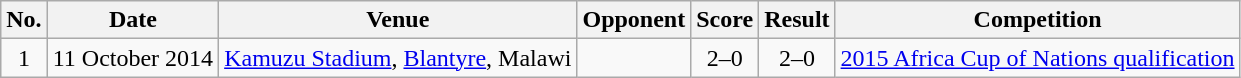<table class="wikitable sortable">
<tr>
<th scope="col">No.</th>
<th scope="col">Date</th>
<th scope="col">Venue</th>
<th scope="col">Opponent</th>
<th scope="col">Score</th>
<th scope="col">Result</th>
<th scope="col">Competition</th>
</tr>
<tr>
<td align="center">1</td>
<td>11 October 2014</td>
<td><a href='#'>Kamuzu Stadium</a>, <a href='#'>Blantyre</a>, Malawi</td>
<td></td>
<td align="center">2–0</td>
<td align="center">2–0</td>
<td><a href='#'>2015 Africa Cup of Nations qualification</a></td>
</tr>
</table>
